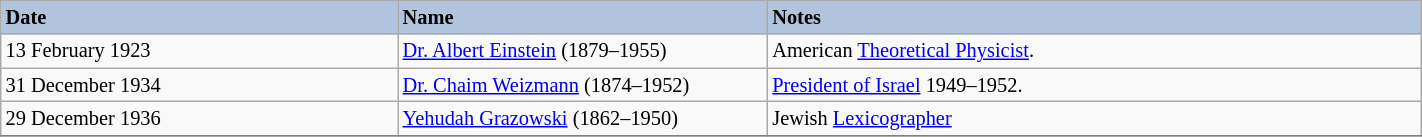<table class="wikitable" width="75%" style="font-size: 85%; border: gray solid 1px; border-collapse: collapse; text-align: middle;">
<tr>
<th style="text-align: left;background:#B0C4DE">Date</th>
<th width="240" style="text-align: left;background:#B0C4DE">Name</th>
<th style="text-align: left;background:#B0C4DE">Notes</th>
</tr>
<tr>
<td>13 February 1923</td>
<td><a href='#'>Dr. Albert Einstein</a> (1879–1955)</td>
<td>American <a href='#'>Theoretical Physicist</a>.</td>
</tr>
<tr>
<td>31 December 1934</td>
<td><a href='#'>Dr. Chaim Weizmann</a> (1874–1952)</td>
<td><a href='#'>President of Israel</a> 1949–1952.</td>
</tr>
<tr>
<td>29 December 1936</td>
<td><a href='#'>Yehudah Grazowski</a> (1862–1950)</td>
<td>Jewish <a href='#'>Lexicographer</a>  </td>
</tr>
<tr>
</tr>
</table>
